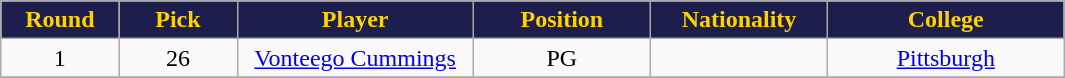<table class="wikitable sortable sortable">
<tr>
<th style="background:#1D1E4B; color:#FFD300" width="10%">Round</th>
<th style="background:#1D1E4B; color:#FFD300" width="10%">Pick</th>
<th style="background:#1D1E4B; color:#FFD300" width="20%">Player</th>
<th style="background:#1D1E4B; color:#FFD300" width="15%">Position</th>
<th style="background:#1D1E4B; color:#FFD300" width="15%">Nationality</th>
<th style="background:#1D1E4B; color:#FFD300" width="20%">College</th>
</tr>
<tr align="center" bgcolor="">
<td>1</td>
<td>26</td>
<td><a href='#'>Vonteego Cummings</a></td>
<td>PG</td>
<td></td>
<td><a href='#'>Pittsburgh</a></td>
</tr>
<tr align="center" bgcolor="">
</tr>
</table>
